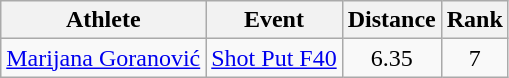<table class="wikitable">
<tr>
<th>Athlete</th>
<th>Event</th>
<th>Distance</th>
<th>Rank</th>
</tr>
<tr align=center>
<td align=left><a href='#'>Marijana Goranović</a></td>
<td align=left><a href='#'>Shot Put F40</a></td>
<td>6.35</td>
<td>7</td>
</tr>
</table>
